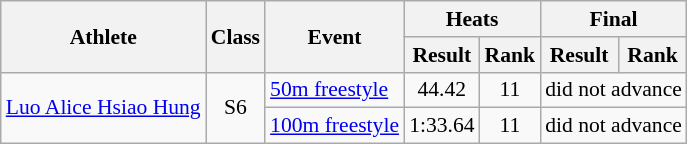<table class=wikitable style="font-size:90%">
<tr>
<th rowspan="2">Athlete</th>
<th rowspan="2">Class</th>
<th rowspan="2">Event</th>
<th colspan="2">Heats</th>
<th colspan="2">Final</th>
</tr>
<tr>
<th>Result</th>
<th>Rank</th>
<th>Result</th>
<th>Rank</th>
</tr>
<tr>
<td rowspan="2"><a href='#'>Luo Alice Hsiao Hung</a></td>
<td rowspan="2" style="text-align:center;">S6</td>
<td><a href='#'>50m freestyle</a></td>
<td style="text-align:center;">44.42</td>
<td style="text-align:center;">11</td>
<td style="text-align:center;" colspan="2">did not advance</td>
</tr>
<tr>
<td><a href='#'>100m freestyle</a></td>
<td style="text-align:center;">1:33.64</td>
<td style="text-align:center;">11</td>
<td style="text-align:center;" colspan="2">did not advance</td>
</tr>
</table>
